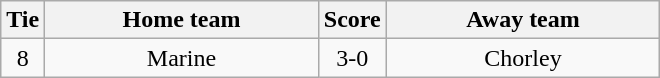<table class="wikitable" style="text-align:center;">
<tr>
<th width=20>Tie</th>
<th width=175>Home team</th>
<th width=20>Score</th>
<th width=175>Away team</th>
</tr>
<tr>
<td>8</td>
<td>Marine</td>
<td>3-0</td>
<td>Chorley</td>
</tr>
</table>
